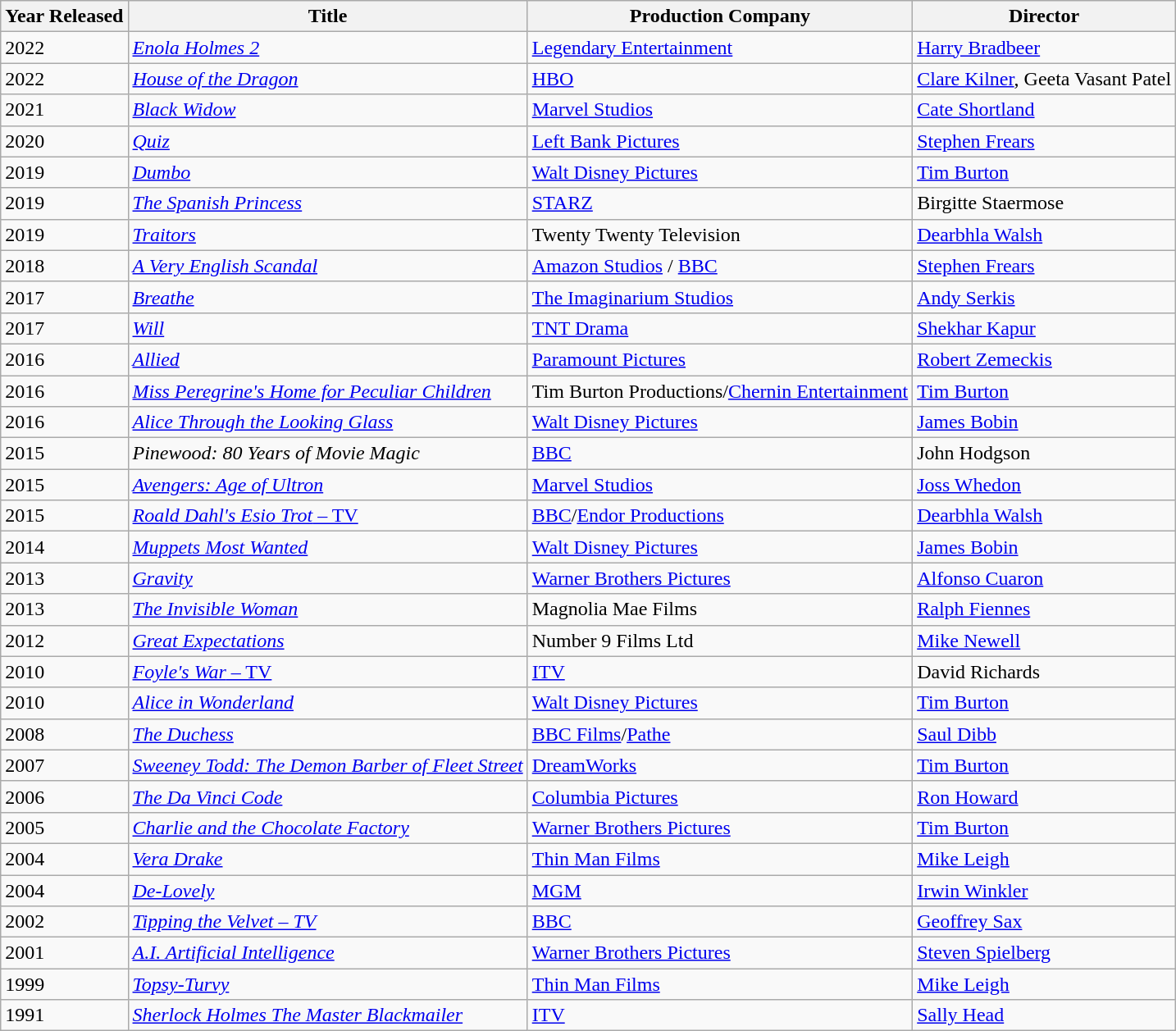<table class="wikitable">
<tr>
<th>Year Released</th>
<th>Title</th>
<th>Production Company</th>
<th>Director</th>
</tr>
<tr>
<td>2022</td>
<td><em><a href='#'>Enola Holmes 2</a></em></td>
<td><a href='#'>Legendary Entertainment</a></td>
<td><a href='#'>Harry Bradbeer</a></td>
</tr>
<tr>
<td>2022</td>
<td><em><a href='#'>House of the Dragon</a></em></td>
<td><a href='#'>HBO</a></td>
<td><a href='#'>Clare Kilner</a>, Geeta Vasant Patel</td>
</tr>
<tr>
<td>2021</td>
<td><em><a href='#'>Black Widow</a></em></td>
<td><a href='#'>Marvel Studios</a></td>
<td><a href='#'>Cate Shortland</a></td>
</tr>
<tr>
<td>2020</td>
<td><em><a href='#'>Quiz</a></em></td>
<td><a href='#'>Left Bank Pictures</a></td>
<td><a href='#'>Stephen Frears</a></td>
</tr>
<tr>
<td>2019</td>
<td><em><a href='#'>Dumbo</a></em></td>
<td><a href='#'>Walt Disney Pictures</a></td>
<td><a href='#'>Tim Burton</a></td>
</tr>
<tr>
<td>2019</td>
<td><em><a href='#'>The Spanish Princess</a></em></td>
<td><a href='#'>STARZ</a></td>
<td>Birgitte Staermose</td>
</tr>
<tr>
<td>2019</td>
<td><em><a href='#'>Traitors</a></em></td>
<td>Twenty Twenty Television</td>
<td><a href='#'>Dearbhla Walsh</a></td>
</tr>
<tr>
<td>2018</td>
<td><em><a href='#'>A Very English Scandal</a></em></td>
<td><a href='#'>Amazon Studios</a> / <a href='#'>BBC</a></td>
<td><a href='#'>Stephen Frears</a></td>
</tr>
<tr>
<td>2017</td>
<td><a href='#'><em>Breathe</em></a></td>
<td><a href='#'>The Imaginarium Studios</a></td>
<td><a href='#'>Andy Serkis</a></td>
</tr>
<tr>
<td>2017</td>
<td><a href='#'><em>Will</em></a></td>
<td><a href='#'>TNT Drama</a></td>
<td><a href='#'>Shekhar Kapur</a></td>
</tr>
<tr>
<td>2016</td>
<td><a href='#'><em>Allied</em></a></td>
<td><a href='#'>Paramount Pictures</a></td>
<td><a href='#'>Robert Zemeckis</a></td>
</tr>
<tr>
<td>2016</td>
<td><a href='#'><em>Miss Peregrine's Home for Peculiar Children</em></a></td>
<td>Tim Burton Productions/<a href='#'>Chernin Entertainment</a></td>
<td><a href='#'>Tim Burton</a></td>
</tr>
<tr>
<td>2016</td>
<td><a href='#'><em>Alice Through the Looking Glass</em></a></td>
<td><a href='#'>Walt Disney Pictures</a></td>
<td><a href='#'>James Bobin</a></td>
</tr>
<tr>
<td>2015</td>
<td><em>Pinewood: 80 Years of Movie Magic</em></td>
<td><a href='#'>BBC</a></td>
<td>John Hodgson</td>
</tr>
<tr>
<td>2015</td>
<td><em><a href='#'>Avengers: Age of Ultron</a></em></td>
<td><a href='#'>Marvel Studios</a></td>
<td><a href='#'>Joss Whedon</a></td>
</tr>
<tr>
<td>2015</td>
<td><a href='#'><em>Roald Dahl's Esio Trot</em> – TV</a></td>
<td><a href='#'>BBC</a>/<a href='#'>Endor Productions</a></td>
<td><a href='#'>Dearbhla Walsh</a></td>
</tr>
<tr>
<td>2014</td>
<td><em><a href='#'>Muppets Most Wanted</a></em></td>
<td><a href='#'>Walt Disney Pictures</a></td>
<td><a href='#'>James Bobin</a></td>
</tr>
<tr>
<td>2013</td>
<td><a href='#'><em>Gravity</em></a></td>
<td><a href='#'>Warner Brothers Pictures</a></td>
<td><a href='#'>Alfonso Cuaron</a></td>
</tr>
<tr>
<td>2013</td>
<td><em><a href='#'>The Invisible Woman</a></em></td>
<td>Magnolia Mae Films</td>
<td><a href='#'>Ralph Fiennes</a></td>
</tr>
<tr>
<td>2012</td>
<td><em><a href='#'>Great Expectations</a></em></td>
<td>Number 9 Films Ltd</td>
<td><a href='#'>Mike Newell</a></td>
</tr>
<tr>
<td>2010</td>
<td><a href='#'><em>Foyle's War</em> – TV</a></td>
<td><a href='#'>ITV</a></td>
<td>David Richards</td>
</tr>
<tr>
<td>2010</td>
<td><a href='#'><em>Alice in Wonderland</em></a></td>
<td><a href='#'>Walt Disney Pictures</a></td>
<td><a href='#'>Tim Burton</a></td>
</tr>
<tr>
<td>2008</td>
<td><a href='#'><em>The Duchess</em></a></td>
<td><a href='#'>BBC Films</a>/<a href='#'>Pathe</a></td>
<td><a href='#'>Saul Dibb</a></td>
</tr>
<tr>
<td>2007</td>
<td><a href='#'><em>Sweeney Todd: The Demon Barber of Fleet Street</em></a></td>
<td><a href='#'>DreamWorks</a></td>
<td><a href='#'>Tim Burton</a></td>
</tr>
<tr>
<td>2006</td>
<td><a href='#'><em>The Da Vinci Code</em></a></td>
<td><a href='#'>Columbia Pictures</a></td>
<td><a href='#'>Ron Howard</a></td>
</tr>
<tr>
<td>2005</td>
<td><a href='#'><em>Charlie and the Chocolate Factory</em></a></td>
<td><a href='#'>Warner Brothers Pictures</a></td>
<td><a href='#'>Tim Burton</a></td>
</tr>
<tr>
<td>2004</td>
<td><em><a href='#'>Vera Drake</a></em></td>
<td><a href='#'>Thin Man Films</a></td>
<td><a href='#'>Mike Leigh</a></td>
</tr>
<tr>
<td>2004</td>
<td><em><a href='#'>De-Lovely</a></em></td>
<td><a href='#'>MGM</a></td>
<td><a href='#'>Irwin Winkler</a></td>
</tr>
<tr>
<td>2002</td>
<td><a href='#'><em>Tipping the Velvet – TV</em></a></td>
<td><a href='#'>BBC</a></td>
<td><a href='#'>Geoffrey Sax</a></td>
</tr>
<tr>
<td>2001</td>
<td><em><a href='#'>A.I. Artificial Intelligence</a></em></td>
<td><a href='#'>Warner Brothers Pictures</a></td>
<td><a href='#'>Steven Spielberg</a></td>
</tr>
<tr>
<td>1999</td>
<td><em><a href='#'>Topsy-Turvy</a></em></td>
<td><a href='#'>Thin Man Films</a></td>
<td><a href='#'>Mike Leigh</a></td>
</tr>
<tr>
<td>1991</td>
<td><em><a href='#'>Sherlock Holmes The Master Blackmailer</a> </em></td>
<td><a href='#'>ITV</a></td>
<td><a href='#'>Sally Head</a></td>
</tr>
</table>
